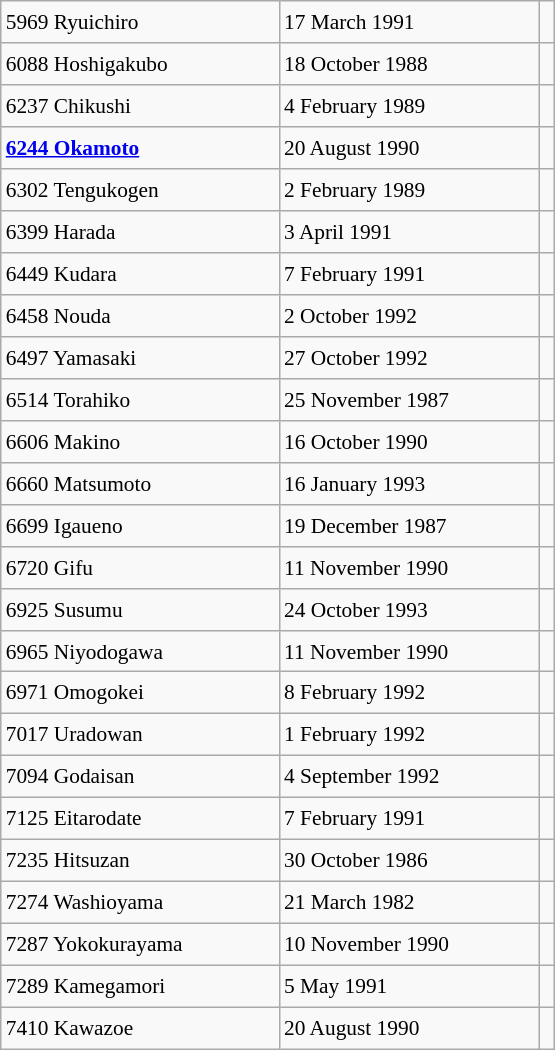<table class="wikitable" style="font-size: 89%; float: left; width: 26em; margin-right: 1em; height: 700px">
<tr>
<td>5969 Ryuichiro</td>
<td>17 March 1991</td>
<td></td>
</tr>
<tr>
<td>6088 Hoshigakubo</td>
<td>18 October 1988</td>
<td></td>
</tr>
<tr>
<td>6237 Chikushi</td>
<td>4 February 1989</td>
<td></td>
</tr>
<tr>
<td><strong><a href='#'>6244 Okamoto</a></strong></td>
<td>20 August 1990</td>
<td></td>
</tr>
<tr>
<td>6302 Tengukogen</td>
<td>2 February 1989</td>
<td></td>
</tr>
<tr>
<td>6399 Harada</td>
<td>3 April 1991</td>
<td></td>
</tr>
<tr>
<td>6449 Kudara</td>
<td>7 February 1991</td>
<td></td>
</tr>
<tr>
<td>6458 Nouda</td>
<td>2 October 1992</td>
<td></td>
</tr>
<tr>
<td>6497 Yamasaki</td>
<td>27 October 1992</td>
<td></td>
</tr>
<tr>
<td>6514 Torahiko</td>
<td>25 November 1987</td>
<td></td>
</tr>
<tr>
<td>6606 Makino</td>
<td>16 October 1990</td>
<td></td>
</tr>
<tr>
<td>6660 Matsumoto</td>
<td>16 January 1993</td>
<td></td>
</tr>
<tr>
<td>6699 Igaueno</td>
<td>19 December 1987</td>
<td></td>
</tr>
<tr>
<td>6720 Gifu</td>
<td>11 November 1990</td>
<td></td>
</tr>
<tr>
<td>6925 Susumu</td>
<td>24 October 1993</td>
<td></td>
</tr>
<tr>
<td>6965 Niyodogawa</td>
<td>11 November 1990</td>
<td></td>
</tr>
<tr>
<td>6971 Omogokei</td>
<td>8 February 1992</td>
<td></td>
</tr>
<tr>
<td>7017 Uradowan</td>
<td>1 February 1992</td>
<td></td>
</tr>
<tr>
<td>7094 Godaisan</td>
<td>4 September 1992</td>
<td></td>
</tr>
<tr>
<td>7125 Eitarodate</td>
<td>7 February 1991</td>
<td></td>
</tr>
<tr>
<td>7235 Hitsuzan</td>
<td>30 October 1986</td>
<td></td>
</tr>
<tr>
<td>7274 Washioyama</td>
<td>21 March 1982</td>
<td></td>
</tr>
<tr>
<td>7287 Yokokurayama</td>
<td>10 November 1990</td>
<td></td>
</tr>
<tr>
<td>7289 Kamegamori</td>
<td>5 May 1991</td>
<td></td>
</tr>
<tr>
<td>7410 Kawazoe</td>
<td>20 August 1990</td>
<td></td>
</tr>
</table>
